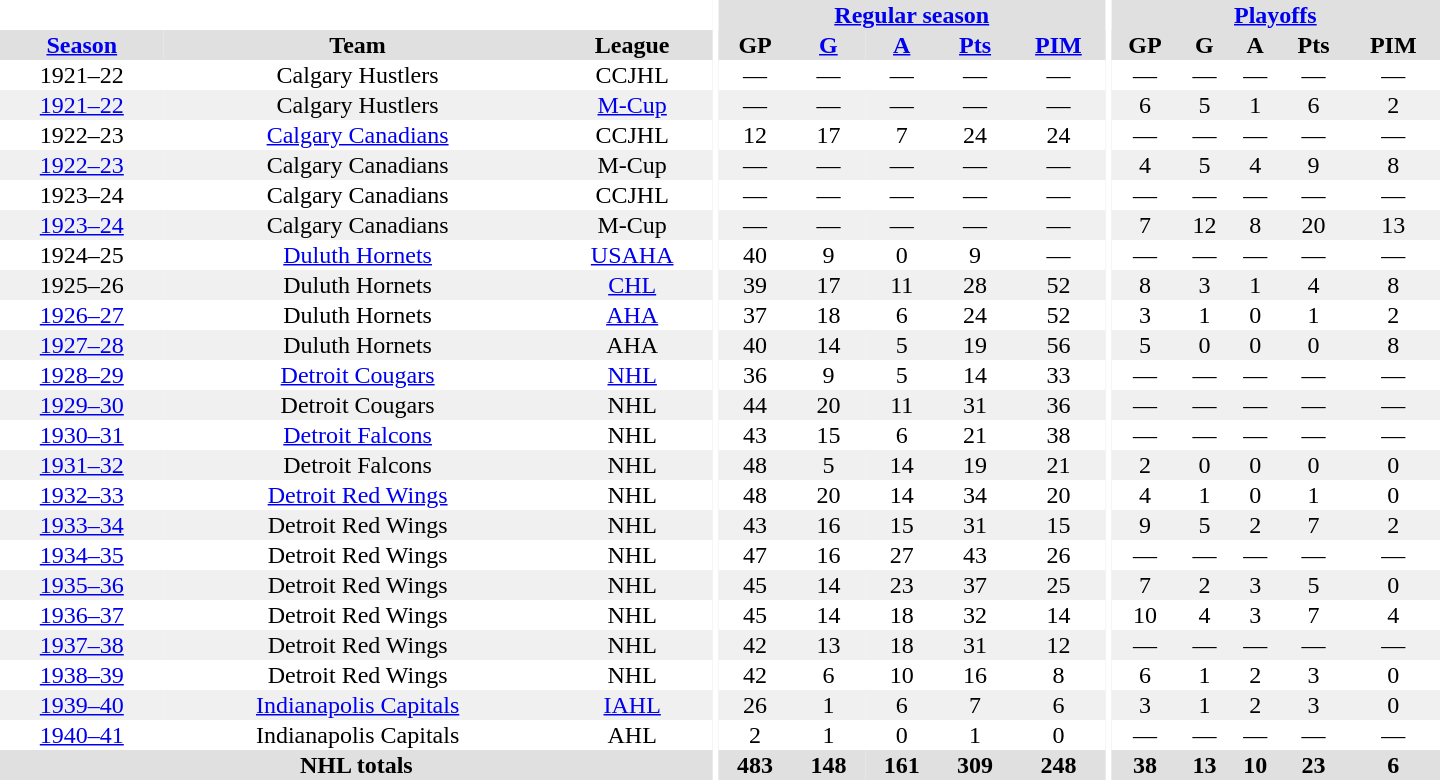<table border="0" cellpadding="1" cellspacing="0" style="text-align:center; width:60em">
<tr bgcolor="#e0e0e0">
<th colspan="3" bgcolor="#ffffff"></th>
<th rowspan="100" bgcolor="#ffffff"></th>
<th colspan="5"><a href='#'>Regular season</a></th>
<th rowspan="100" bgcolor="#ffffff"></th>
<th colspan="5"><a href='#'>Playoffs</a></th>
</tr>
<tr bgcolor="#e0e0e0">
<th><a href='#'>Season</a></th>
<th>Team</th>
<th>League</th>
<th>GP</th>
<th><a href='#'>G</a></th>
<th><a href='#'>A</a></th>
<th><a href='#'>Pts</a></th>
<th><a href='#'>PIM</a></th>
<th>GP</th>
<th>G</th>
<th>A</th>
<th>Pts</th>
<th>PIM</th>
</tr>
<tr>
<td>1921–22</td>
<td>Calgary Hustlers</td>
<td>CCJHL</td>
<td>—</td>
<td>—</td>
<td>—</td>
<td>—</td>
<td>—</td>
<td>—</td>
<td>—</td>
<td>—</td>
<td>—</td>
<td>—</td>
</tr>
<tr bgcolor="#f0f0f0">
<td><a href='#'>1921–22</a></td>
<td>Calgary Hustlers</td>
<td><a href='#'>M-Cup</a></td>
<td>—</td>
<td>—</td>
<td>—</td>
<td>—</td>
<td>—</td>
<td>6</td>
<td>5</td>
<td>1</td>
<td>6</td>
<td>2</td>
</tr>
<tr>
<td>1922–23</td>
<td><a href='#'>Calgary Canadians</a></td>
<td>CCJHL</td>
<td>12</td>
<td>17</td>
<td>7</td>
<td>24</td>
<td>24</td>
<td>—</td>
<td>—</td>
<td>—</td>
<td>—</td>
<td>—</td>
</tr>
<tr bgcolor="#f0f0f0">
<td><a href='#'>1922–23</a></td>
<td>Calgary Canadians</td>
<td>M-Cup</td>
<td>—</td>
<td>—</td>
<td>—</td>
<td>—</td>
<td>—</td>
<td>4</td>
<td>5</td>
<td>4</td>
<td>9</td>
<td>8</td>
</tr>
<tr>
<td>1923–24</td>
<td>Calgary Canadians</td>
<td>CCJHL</td>
<td>—</td>
<td>—</td>
<td>—</td>
<td>—</td>
<td>—</td>
<td>—</td>
<td>—</td>
<td>—</td>
<td>—</td>
<td>—</td>
</tr>
<tr bgcolor="#f0f0f0">
<td><a href='#'>1923–24</a></td>
<td>Calgary Canadians</td>
<td>M-Cup</td>
<td>—</td>
<td>—</td>
<td>—</td>
<td>—</td>
<td>—</td>
<td>7</td>
<td>12</td>
<td>8</td>
<td>20</td>
<td>13</td>
</tr>
<tr>
<td>1924–25</td>
<td><a href='#'>Duluth Hornets</a></td>
<td><a href='#'>USAHA</a></td>
<td>40</td>
<td>9</td>
<td>0</td>
<td>9</td>
<td>—</td>
<td>—</td>
<td>—</td>
<td>—</td>
<td>—</td>
<td>—</td>
</tr>
<tr bgcolor="#f0f0f0">
<td>1925–26</td>
<td>Duluth Hornets</td>
<td><a href='#'>CHL</a></td>
<td>39</td>
<td>17</td>
<td>11</td>
<td>28</td>
<td>52</td>
<td>8</td>
<td>3</td>
<td>1</td>
<td>4</td>
<td>8</td>
</tr>
<tr>
<td><a href='#'>1926–27</a></td>
<td>Duluth Hornets</td>
<td><a href='#'>AHA</a></td>
<td>37</td>
<td>18</td>
<td>6</td>
<td>24</td>
<td>52</td>
<td>3</td>
<td>1</td>
<td>0</td>
<td>1</td>
<td>2</td>
</tr>
<tr bgcolor="#f0f0f0">
<td><a href='#'>1927–28</a></td>
<td>Duluth Hornets</td>
<td>AHA</td>
<td>40</td>
<td>14</td>
<td>5</td>
<td>19</td>
<td>56</td>
<td>5</td>
<td>0</td>
<td>0</td>
<td>0</td>
<td>8</td>
</tr>
<tr>
<td><a href='#'>1928–29</a></td>
<td><a href='#'>Detroit Cougars</a></td>
<td><a href='#'>NHL</a></td>
<td>36</td>
<td>9</td>
<td>5</td>
<td>14</td>
<td>33</td>
<td>—</td>
<td>—</td>
<td>—</td>
<td>—</td>
<td>—</td>
</tr>
<tr bgcolor="#f0f0f0">
<td><a href='#'>1929–30</a></td>
<td>Detroit Cougars</td>
<td>NHL</td>
<td>44</td>
<td>20</td>
<td>11</td>
<td>31</td>
<td>36</td>
<td>—</td>
<td>—</td>
<td>—</td>
<td>—</td>
<td>—</td>
</tr>
<tr>
<td><a href='#'>1930–31</a></td>
<td><a href='#'>Detroit Falcons</a></td>
<td>NHL</td>
<td>43</td>
<td>15</td>
<td>6</td>
<td>21</td>
<td>38</td>
<td>—</td>
<td>—</td>
<td>—</td>
<td>—</td>
<td>—</td>
</tr>
<tr bgcolor="#f0f0f0">
<td><a href='#'>1931–32</a></td>
<td>Detroit Falcons</td>
<td>NHL</td>
<td>48</td>
<td>5</td>
<td>14</td>
<td>19</td>
<td>21</td>
<td>2</td>
<td>0</td>
<td>0</td>
<td>0</td>
<td>0</td>
</tr>
<tr>
<td><a href='#'>1932–33</a></td>
<td><a href='#'>Detroit Red Wings</a></td>
<td>NHL</td>
<td>48</td>
<td>20</td>
<td>14</td>
<td>34</td>
<td>20</td>
<td>4</td>
<td>1</td>
<td>0</td>
<td>1</td>
<td>0</td>
</tr>
<tr bgcolor="#f0f0f0">
<td><a href='#'>1933–34</a></td>
<td>Detroit Red Wings</td>
<td>NHL</td>
<td>43</td>
<td>16</td>
<td>15</td>
<td>31</td>
<td>15</td>
<td>9</td>
<td>5</td>
<td>2</td>
<td>7</td>
<td>2</td>
</tr>
<tr>
<td><a href='#'>1934–35</a></td>
<td>Detroit Red Wings</td>
<td>NHL</td>
<td>47</td>
<td>16</td>
<td>27</td>
<td>43</td>
<td>26</td>
<td>—</td>
<td>—</td>
<td>—</td>
<td>—</td>
<td>—</td>
</tr>
<tr bgcolor="#f0f0f0">
<td><a href='#'>1935–36</a></td>
<td>Detroit Red Wings</td>
<td>NHL</td>
<td>45</td>
<td>14</td>
<td>23</td>
<td>37</td>
<td>25</td>
<td>7</td>
<td>2</td>
<td>3</td>
<td>5</td>
<td>0</td>
</tr>
<tr>
<td><a href='#'>1936–37</a></td>
<td>Detroit Red Wings</td>
<td>NHL</td>
<td>45</td>
<td>14</td>
<td>18</td>
<td>32</td>
<td>14</td>
<td>10</td>
<td>4</td>
<td>3</td>
<td>7</td>
<td>4</td>
</tr>
<tr bgcolor="#f0f0f0">
<td><a href='#'>1937–38</a></td>
<td>Detroit Red Wings</td>
<td>NHL</td>
<td>42</td>
<td>13</td>
<td>18</td>
<td>31</td>
<td>12</td>
<td>—</td>
<td>—</td>
<td>—</td>
<td>—</td>
<td>—</td>
</tr>
<tr>
<td><a href='#'>1938–39</a></td>
<td>Detroit Red Wings</td>
<td>NHL</td>
<td>42</td>
<td>6</td>
<td>10</td>
<td>16</td>
<td>8</td>
<td>6</td>
<td>1</td>
<td>2</td>
<td>3</td>
<td>0</td>
</tr>
<tr bgcolor="#f0f0f0">
<td><a href='#'>1939–40</a></td>
<td><a href='#'>Indianapolis Capitals</a></td>
<td><a href='#'>IAHL</a></td>
<td>26</td>
<td>1</td>
<td>6</td>
<td>7</td>
<td>6</td>
<td>3</td>
<td>1</td>
<td>2</td>
<td>3</td>
<td>0</td>
</tr>
<tr>
<td><a href='#'>1940–41</a></td>
<td>Indianapolis Capitals</td>
<td>AHL</td>
<td>2</td>
<td>1</td>
<td>0</td>
<td>1</td>
<td>0</td>
<td>—</td>
<td>—</td>
<td>—</td>
<td>—</td>
<td>—</td>
</tr>
<tr bgcolor="#e0e0e0">
<th colspan="3">NHL totals</th>
<th>483</th>
<th>148</th>
<th>161</th>
<th>309</th>
<th>248</th>
<th>38</th>
<th>13</th>
<th>10</th>
<th>23</th>
<th>6</th>
</tr>
</table>
